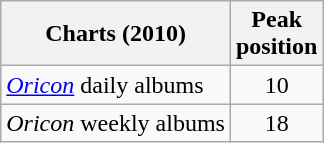<table class="wikitable">
<tr>
<th>Charts (2010)</th>
<th>Peak<br>position</th>
</tr>
<tr>
<td><em><a href='#'>Oricon</a></em> daily albums</td>
<td align="center">10</td>
</tr>
<tr>
<td><em>Oricon</em> weekly albums</td>
<td align="center">18</td>
</tr>
</table>
